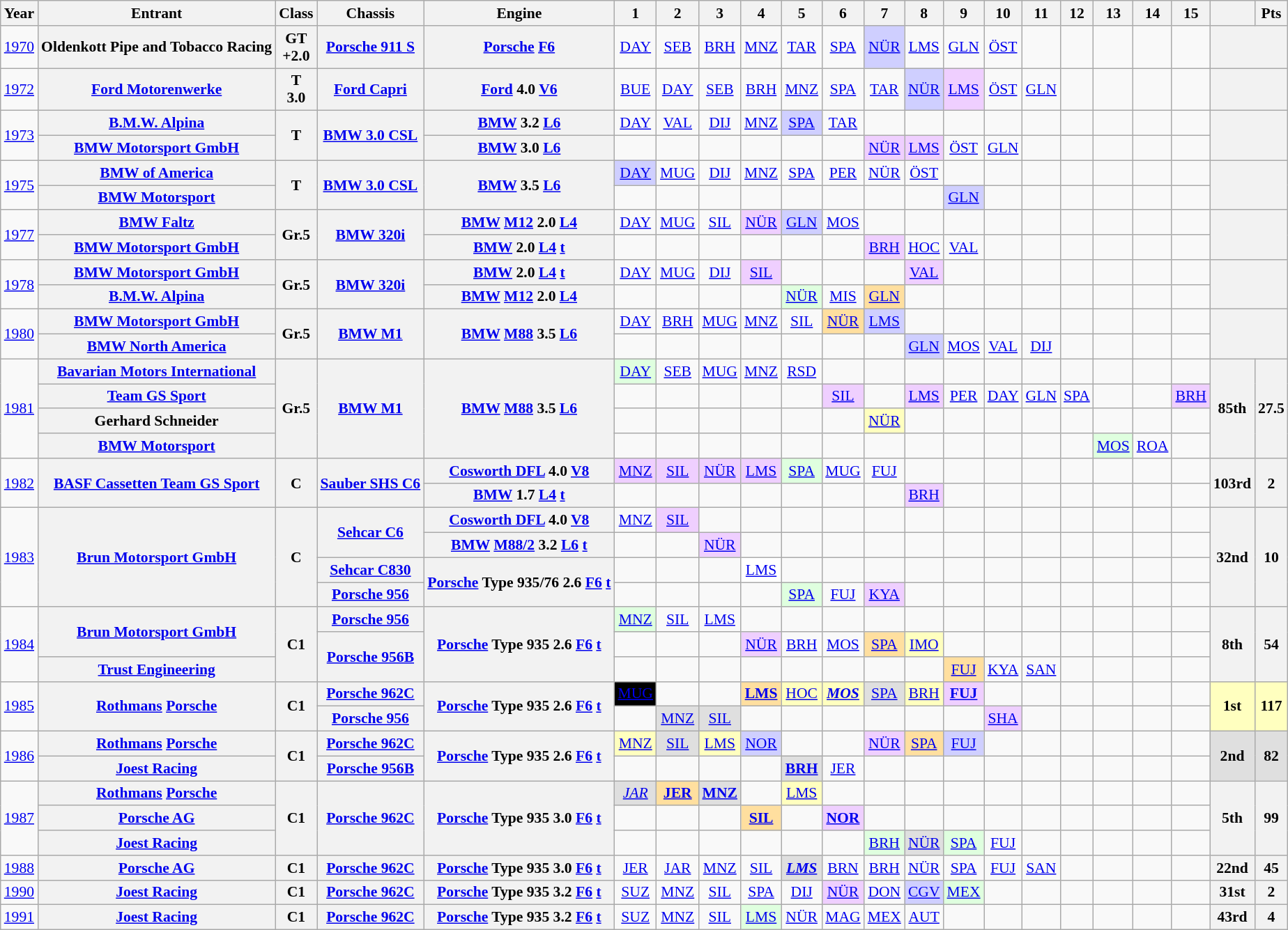<table class="wikitable" style="text-align:center; font-size:90%">
<tr>
<th>Year</th>
<th>Entrant</th>
<th>Class</th>
<th>Chassis</th>
<th>Engine</th>
<th>1</th>
<th>2</th>
<th>3</th>
<th>4</th>
<th>5</th>
<th>6</th>
<th>7</th>
<th>8</th>
<th>9</th>
<th>10</th>
<th>11</th>
<th>12</th>
<th>13</th>
<th>14</th>
<th>15</th>
<th></th>
<th>Pts</th>
</tr>
<tr>
<td><a href='#'>1970</a></td>
<th>Oldenkott Pipe and Tobacco Racing</th>
<th>GT<br>+2.0</th>
<th><a href='#'>Porsche 911 S</a></th>
<th><a href='#'>Porsche</a> <a href='#'>F6</a></th>
<td><a href='#'>DAY</a></td>
<td><a href='#'>SEB</a></td>
<td><a href='#'>BRH</a></td>
<td><a href='#'>MNZ</a></td>
<td><a href='#'>TAR</a></td>
<td><a href='#'>SPA</a></td>
<td style="background:#CFCFFF;"><a href='#'>NÜR</a><br></td>
<td><a href='#'>LMS</a></td>
<td><a href='#'>GLN</a></td>
<td><a href='#'>ÖST</a></td>
<td></td>
<td></td>
<td></td>
<td></td>
<td></td>
<th colspan=2></th>
</tr>
<tr>
<td><a href='#'>1972</a></td>
<th><a href='#'>Ford Motorenwerke</a></th>
<th>T<br>3.0</th>
<th><a href='#'>Ford Capri</a></th>
<th><a href='#'>Ford</a> 4.0 <a href='#'>V6</a></th>
<td><a href='#'>BUE</a></td>
<td><a href='#'>DAY</a></td>
<td><a href='#'>SEB</a></td>
<td><a href='#'>BRH</a></td>
<td><a href='#'>MNZ</a></td>
<td><a href='#'>SPA</a></td>
<td><a href='#'>TAR</a></td>
<td style="background:#CFCFFF;"><a href='#'>NÜR</a><br></td>
<td style="background:#EFCFFF;"><a href='#'>LMS</a><br></td>
<td><a href='#'>ÖST</a></td>
<td><a href='#'>GLN</a></td>
<td></td>
<td></td>
<td></td>
<td></td>
<th colspan=2></th>
</tr>
<tr>
<td rowspan=2><a href='#'>1973</a></td>
<th><a href='#'>B.M.W. Alpina</a></th>
<th rowspan=2>T</th>
<th rowspan=2><a href='#'>BMW 3.0 CSL</a></th>
<th><a href='#'>BMW</a> 3.2 <a href='#'>L6</a></th>
<td><a href='#'>DAY</a></td>
<td><a href='#'>VAL</a></td>
<td><a href='#'>DIJ</a></td>
<td><a href='#'>MNZ</a></td>
<td style="background:#CFCFFF;"><a href='#'>SPA</a><br></td>
<td><a href='#'>TAR</a></td>
<td></td>
<td></td>
<td></td>
<td></td>
<td></td>
<td></td>
<td></td>
<td></td>
<td></td>
<th rowspan=2 colspan=2></th>
</tr>
<tr>
<th><a href='#'>BMW Motorsport GmbH</a></th>
<th><a href='#'>BMW</a> 3.0 <a href='#'>L6</a></th>
<td></td>
<td></td>
<td></td>
<td></td>
<td></td>
<td></td>
<td style="background:#EFCFFF;"><a href='#'>NÜR</a><br></td>
<td style="background:#EFCFFF;"><a href='#'>LMS</a><br></td>
<td><a href='#'>ÖST</a></td>
<td><a href='#'>GLN</a></td>
<td></td>
<td></td>
<td></td>
<td></td>
<td></td>
</tr>
<tr>
<td rowspan=2><a href='#'>1975</a></td>
<th><a href='#'>BMW of America</a></th>
<th rowspan=2>T</th>
<th rowspan=2><a href='#'>BMW 3.0 CSL</a></th>
<th rowspan=2><a href='#'>BMW</a> 3.5 <a href='#'>L6</a></th>
<td style="background:#CFCFFF;"><a href='#'>DAY</a><br></td>
<td><a href='#'>MUG</a></td>
<td><a href='#'>DIJ</a></td>
<td><a href='#'>MNZ</a></td>
<td><a href='#'>SPA</a></td>
<td><a href='#'>PER</a></td>
<td><a href='#'>NÜR</a></td>
<td><a href='#'>ÖST</a></td>
<td></td>
<td></td>
<td></td>
<td></td>
<td></td>
<td></td>
<td></td>
<th rowspan=2 colspan=2></th>
</tr>
<tr>
<th><a href='#'>BMW Motorsport</a></th>
<td></td>
<td></td>
<td></td>
<td></td>
<td></td>
<td></td>
<td></td>
<td></td>
<td style="background:#CFCFFF;"><a href='#'>GLN</a><br></td>
<td></td>
<td></td>
<td></td>
<td></td>
<td></td>
<td></td>
</tr>
<tr>
<td rowspan=2><a href='#'>1977</a></td>
<th><a href='#'>BMW Faltz</a></th>
<th rowspan=2>Gr.5</th>
<th rowspan=2><a href='#'>BMW 320i</a></th>
<th><a href='#'>BMW</a> <a href='#'>M12</a> 2.0 <a href='#'>L4</a></th>
<td><a href='#'>DAY</a></td>
<td><a href='#'>MUG</a></td>
<td><a href='#'>SIL</a></td>
<td style="background:#EFCFFF;"><a href='#'>NÜR</a><br></td>
<td style="background:#CFCFFF;"><a href='#'>GLN</a><br></td>
<td><a href='#'>MOS</a></td>
<td></td>
<td></td>
<td></td>
<td></td>
<td></td>
<td></td>
<td></td>
<td></td>
<td></td>
<th rowspan=2 colspan=2></th>
</tr>
<tr>
<th><a href='#'>BMW Motorsport GmbH</a></th>
<th><a href='#'>BMW</a> 2.0 <a href='#'>L4</a> <a href='#'>t</a></th>
<td></td>
<td></td>
<td></td>
<td></td>
<td></td>
<td></td>
<td style="background:#EFCFFF;"><a href='#'>BRH</a><br></td>
<td><a href='#'>HOC</a></td>
<td><a href='#'>VAL</a></td>
<td></td>
<td></td>
<td></td>
<td></td>
<td></td>
<td></td>
</tr>
<tr>
<td rowspan=2><a href='#'>1978</a></td>
<th><a href='#'>BMW Motorsport GmbH</a></th>
<th rowspan=2>Gr.5</th>
<th rowspan=2><a href='#'>BMW 320i</a></th>
<th><a href='#'>BMW</a> 2.0 <a href='#'>L4</a> <a href='#'>t</a></th>
<td><a href='#'>DAY</a></td>
<td><a href='#'>MUG</a></td>
<td><a href='#'>DIJ</a></td>
<td style="background:#EFCFFF;"><a href='#'>SIL</a><br></td>
<td></td>
<td></td>
<td></td>
<td style="background:#EFCFFF;"><a href='#'>VAL</a><br></td>
<td></td>
<td></td>
<td></td>
<td></td>
<td></td>
<td></td>
<td></td>
<th rowspan=2 colspan=2></th>
</tr>
<tr>
<th><a href='#'>B.M.W. Alpina</a></th>
<th><a href='#'>BMW</a> <a href='#'>M12</a> 2.0 <a href='#'>L4</a></th>
<td></td>
<td></td>
<td></td>
<td></td>
<td style="background:#DFFFDF;"><a href='#'>NÜR</a><br></td>
<td><a href='#'>MIS</a></td>
<td style="background:#FFDF9F;"><a href='#'>GLN</a><br></td>
<td></td>
<td></td>
<td></td>
<td></td>
<td></td>
<td></td>
<td></td>
<td></td>
</tr>
<tr>
<td rowspan=2><a href='#'>1980</a></td>
<th><a href='#'>BMW Motorsport GmbH</a></th>
<th rowspan=2>Gr.5</th>
<th rowspan=2><a href='#'>BMW M1</a></th>
<th rowspan=2><a href='#'>BMW</a> <a href='#'>M88</a> 3.5 <a href='#'>L6</a></th>
<td><a href='#'>DAY</a></td>
<td><a href='#'>BRH</a></td>
<td><a href='#'>MUG</a></td>
<td><a href='#'>MNZ</a></td>
<td><a href='#'>SIL</a></td>
<td style="background:#FFDF9F;"><a href='#'>NÜR</a><br></td>
<td style="background:#CFCFFF;"><a href='#'>LMS</a><br></td>
<td></td>
<td></td>
<td></td>
<td></td>
<td></td>
<td></td>
<td></td>
<td></td>
<th rowspan=2 colspan=2></th>
</tr>
<tr>
<th><a href='#'>BMW North America</a></th>
<td></td>
<td></td>
<td></td>
<td></td>
<td></td>
<td></td>
<td></td>
<td style="background:#CFCFFF;"><a href='#'>GLN</a><br></td>
<td><a href='#'>MOS</a></td>
<td><a href='#'>VAL</a></td>
<td><a href='#'>DIJ</a></td>
<td></td>
<td></td>
<td></td>
<td></td>
</tr>
<tr>
<td rowspan=4><a href='#'>1981</a></td>
<th><a href='#'>Bavarian Motors International</a></th>
<th rowspan=4>Gr.5</th>
<th rowspan=4><a href='#'>BMW M1</a></th>
<th rowspan=4><a href='#'>BMW</a> <a href='#'>M88</a> 3.5 <a href='#'>L6</a></th>
<td style="background:#DFFFDF;"><a href='#'>DAY</a><br></td>
<td><a href='#'>SEB</a></td>
<td><a href='#'>MUG</a></td>
<td><a href='#'>MNZ</a></td>
<td><a href='#'>RSD</a></td>
<td></td>
<td></td>
<td></td>
<td></td>
<td></td>
<td></td>
<td></td>
<td></td>
<td></td>
<td></td>
<th rowspan=4>85th</th>
<th rowspan=4>27.5</th>
</tr>
<tr>
<th><a href='#'>Team GS Sport</a></th>
<td></td>
<td></td>
<td></td>
<td></td>
<td></td>
<td style="background:#EFCFFF;"><a href='#'>SIL</a><br></td>
<td></td>
<td style="background:#EFCFFF;"><a href='#'>LMS</a><br></td>
<td><a href='#'>PER</a></td>
<td><a href='#'>DAY</a></td>
<td><a href='#'>GLN</a></td>
<td><a href='#'>SPA</a></td>
<td></td>
<td></td>
<td style="background:#EFCFFF;"><a href='#'>BRH</a><br></td>
</tr>
<tr>
<th>Gerhard Schneider</th>
<td></td>
<td></td>
<td></td>
<td></td>
<td></td>
<td></td>
<td style="background:#FFFFBF;"><a href='#'>NÜR</a><br></td>
<td></td>
<td></td>
<td></td>
<td></td>
<td></td>
<td></td>
<td></td>
<td></td>
</tr>
<tr>
<th><a href='#'>BMW Motorsport</a></th>
<td></td>
<td></td>
<td></td>
<td></td>
<td></td>
<td></td>
<td></td>
<td></td>
<td></td>
<td></td>
<td></td>
<td></td>
<td style="background:#DFFFDF;"><a href='#'>MOS</a><br></td>
<td><a href='#'>ROA</a></td>
<td></td>
</tr>
<tr>
<td rowspan=2><a href='#'>1982</a></td>
<th rowspan=2><a href='#'>BASF Cassetten Team GS Sport</a></th>
<th rowspan=2>C</th>
<th rowspan=2><a href='#'>Sauber SHS C6</a></th>
<th><a href='#'>Cosworth DFL</a> 4.0 <a href='#'>V8</a></th>
<td style="background:#EFCFFF;"><a href='#'>MNZ</a><br></td>
<td style="background:#EFCFFF;"><a href='#'>SIL</a><br></td>
<td style="background:#EFCFFF;"><a href='#'>NÜR</a><br></td>
<td style="background:#EFCFFF;"><a href='#'>LMS</a><br></td>
<td style="background:#DFFFDF;"><a href='#'>SPA</a><br></td>
<td><a href='#'>MUG</a></td>
<td><a href='#'>FUJ</a></td>
<td></td>
<td></td>
<td></td>
<td></td>
<td></td>
<td></td>
<td></td>
<td></td>
<th rowspan=2>103rd</th>
<th rowspan=2>2</th>
</tr>
<tr>
<th><a href='#'>BMW</a> 1.7 <a href='#'>L4</a> <a href='#'>t</a></th>
<td></td>
<td></td>
<td></td>
<td></td>
<td></td>
<td></td>
<td></td>
<td style="background:#EFCFFF;"><a href='#'>BRH</a><br></td>
<td></td>
<td></td>
<td></td>
<td></td>
<td></td>
<td></td>
<td></td>
</tr>
<tr>
<td rowspan=4><a href='#'>1983</a></td>
<th rowspan=4><a href='#'>Brun Motorsport GmbH</a></th>
<th rowspan=4>C</th>
<th rowspan=2><a href='#'>Sehcar C6</a></th>
<th><a href='#'>Cosworth DFL</a> 4.0 <a href='#'>V8</a></th>
<td><a href='#'>MNZ</a></td>
<td style="background:#EFCFFF;"><a href='#'>SIL</a><br></td>
<td></td>
<td></td>
<td></td>
<td></td>
<td></td>
<td></td>
<td></td>
<td></td>
<td></td>
<td></td>
<td></td>
<td></td>
<td></td>
<th rowspan=4>32nd</th>
<th rowspan=4>10</th>
</tr>
<tr>
<th><a href='#'>BMW</a> <a href='#'>M88/2</a> 3.2 <a href='#'>L6</a> <a href='#'>t</a></th>
<td></td>
<td></td>
<td style="background:#EFCFFF;"><a href='#'>NÜR</a><br></td>
<td></td>
<td></td>
<td></td>
<td></td>
<td></td>
<td></td>
<td></td>
<td></td>
<td></td>
<td></td>
<td></td>
<td></td>
</tr>
<tr>
<th><a href='#'>Sehcar C830</a></th>
<th rowspan=2><a href='#'>Porsche</a> Type 935/76 2.6 <a href='#'>F6</a> <a href='#'>t</a></th>
<td></td>
<td></td>
<td></td>
<td style="background:#FFFFFF;"><a href='#'>LMS</a><br></td>
<td></td>
<td></td>
<td></td>
<td></td>
<td></td>
<td></td>
<td></td>
<td></td>
<td></td>
<td></td>
<td></td>
</tr>
<tr>
<th><a href='#'>Porsche 956</a></th>
<td></td>
<td></td>
<td></td>
<td></td>
<td style="background:#DFFFDF;"><a href='#'>SPA</a><br></td>
<td><a href='#'>FUJ</a></td>
<td style="background:#EFCFFF;"><a href='#'>KYA</a><br></td>
<td></td>
<td></td>
<td></td>
<td></td>
<td></td>
<td></td>
<td></td>
<td></td>
</tr>
<tr>
<td rowspan=3><a href='#'>1984</a></td>
<th rowspan=2><a href='#'>Brun Motorsport GmbH</a></th>
<th rowspan=3>C1</th>
<th><a href='#'>Porsche 956</a></th>
<th rowspan=3><a href='#'>Porsche</a> Type 935 2.6 <a href='#'>F6</a> <a href='#'>t</a></th>
<td style="background:#DFFFDF;"><a href='#'>MNZ</a><br></td>
<td><a href='#'>SIL</a></td>
<td><a href='#'>LMS</a></td>
<td></td>
<td></td>
<td></td>
<td></td>
<td></td>
<td></td>
<td></td>
<td></td>
<td></td>
<td></td>
<td></td>
<td></td>
<th rowspan=3>8th</th>
<th rowspan=3>54</th>
</tr>
<tr>
<th rowspan=2><a href='#'>Porsche 956B</a></th>
<td></td>
<td></td>
<td></td>
<td style="background:#EFCFFF;"><a href='#'>NÜR</a><br></td>
<td><a href='#'>BRH</a></td>
<td><a href='#'>MOS</a></td>
<td style="background:#FFDF9F;"><a href='#'>SPA</a><br></td>
<td style="background:#FFFFBF;"><a href='#'>IMO</a><br></td>
<td></td>
<td></td>
<td></td>
<td></td>
<td></td>
<td></td>
<td></td>
</tr>
<tr>
<th><a href='#'>Trust Engineering</a></th>
<td></td>
<td></td>
<td></td>
<td></td>
<td></td>
<td></td>
<td></td>
<td></td>
<td style="background:#FFDF9F;"><a href='#'>FUJ</a><br></td>
<td><a href='#'>KYA</a></td>
<td><a href='#'>SAN</a></td>
<td></td>
<td></td>
<td></td>
<td></td>
</tr>
<tr>
<td rowspan=2><a href='#'>1985</a></td>
<th rowspan=2><a href='#'>Rothmans</a> <a href='#'>Porsche</a></th>
<th rowspan=2>C1</th>
<th><a href='#'>Porsche 962C</a></th>
<th rowspan=2><a href='#'>Porsche</a> Type 935 2.6 <a href='#'>F6</a> <a href='#'>t</a></th>
<td style="background:#000; color:#fff;"><a href='#'><span>MUG</span></a><br></td>
<td></td>
<td></td>
<td style="background:#FFDF9F;"><strong><a href='#'>LMS</a></strong><br></td>
<td style="background:#FFFFBF;"><a href='#'>HOC</a><br></td>
<td style="background:#FFFFBF;"><strong><em><a href='#'>MOS</a></em></strong><br></td>
<td style="background:#DFDFDF;"><a href='#'>SPA</a><br></td>
<td style="background:#FFFFBF;"><a href='#'>BRH</a><br></td>
<td style="background:#EFCFFF;"><strong><a href='#'>FUJ</a></strong><br></td>
<td></td>
<td></td>
<td></td>
<td></td>
<td></td>
<td></td>
<th rowspan=2 style="background:#FFFFBF;">1st</th>
<th rowspan=2 style="background:#FFFFBF;">117</th>
</tr>
<tr>
<th><a href='#'>Porsche 956</a></th>
<td></td>
<td style="background:#DFDFDF;"><a href='#'>MNZ</a><br></td>
<td style="background:#DFDFDF;"><a href='#'>SIL</a><br></td>
<td></td>
<td></td>
<td></td>
<td></td>
<td></td>
<td></td>
<td style="background:#EFCFFF;"><a href='#'>SHA</a><br></td>
<td></td>
<td></td>
<td></td>
<td></td>
<td></td>
</tr>
<tr>
<td rowspan=2><a href='#'>1986</a></td>
<th><a href='#'>Rothmans</a> <a href='#'>Porsche</a></th>
<th rowspan=2>C1</th>
<th><a href='#'>Porsche 962C</a></th>
<th rowspan=2><a href='#'>Porsche</a> Type 935 2.6 <a href='#'>F6</a> <a href='#'>t</a></th>
<td style="background:#FFFFBF;"><a href='#'>MNZ</a><br></td>
<td style="background:#DFDFDF;"><a href='#'>SIL</a><br></td>
<td style="background:#FFFFBF;"><a href='#'>LMS</a><br></td>
<td style="background:#CFCFFF;"><a href='#'>NOR</a><br></td>
<td></td>
<td></td>
<td style="background:#EFCFFF;"><a href='#'>NÜR</a><br></td>
<td style="background:#FFDF9F;"><a href='#'>SPA</a><br></td>
<td style="background:#CFCFFF;"><a href='#'>FUJ</a><br></td>
<td></td>
<td></td>
<td></td>
<td></td>
<td></td>
<td></td>
<th rowspan=2 style="background:#DFDFDF;">2nd</th>
<th rowspan=2 style="background:#DFDFDF;">82</th>
</tr>
<tr>
<th><a href='#'>Joest Racing</a></th>
<th><a href='#'>Porsche 956B</a></th>
<td></td>
<td></td>
<td></td>
<td></td>
<td style="background:#DFDFDF;"><strong><a href='#'>BRH</a></strong><br></td>
<td><a href='#'>JER</a></td>
<td></td>
<td></td>
<td></td>
<td></td>
<td></td>
<td></td>
<td></td>
<td></td>
<td></td>
</tr>
<tr>
<td rowspan=3><a href='#'>1987</a></td>
<th><a href='#'>Rothmans</a> <a href='#'>Porsche</a></th>
<th rowspan=3>C1</th>
<th rowspan=3><a href='#'>Porsche 962C</a></th>
<th rowspan=3><a href='#'>Porsche</a> Type 935 3.0 <a href='#'>F6</a> <a href='#'>t</a></th>
<td style="background:#DFDFDF;"><em><a href='#'>JAR</a></em><br></td>
<td style="background:#FFDF9F;"><strong><a href='#'>JER</a></strong><br></td>
<td style="background:#DFDFDF;"><strong><a href='#'>MNZ</a></strong><br></td>
<td></td>
<td style="background:#FFFFBF;"><a href='#'>LMS</a><br></td>
<td></td>
<td></td>
<td></td>
<td></td>
<td></td>
<td></td>
<td></td>
<td></td>
<td></td>
<td></td>
<th rowspan=3>5th</th>
<th rowspan=3>99</th>
</tr>
<tr>
<th><a href='#'>Porsche AG</a></th>
<td></td>
<td></td>
<td></td>
<td style="background:#FFDF9F;"><strong><a href='#'>SIL</a></strong><br></td>
<td></td>
<td style="background:#EFCFFF;"><strong><a href='#'>NOR</a></strong><br></td>
<td></td>
<td></td>
<td></td>
<td></td>
<td></td>
<td></td>
<td></td>
<td></td>
<td></td>
</tr>
<tr>
<th><a href='#'>Joest Racing</a></th>
<td></td>
<td></td>
<td></td>
<td></td>
<td></td>
<td></td>
<td style="background:#DFFFDF;"><a href='#'>BRH</a><br></td>
<td style="background:#DFDFDF;"><a href='#'>NÜR</a><br></td>
<td style="background:#DFFFDF;"><a href='#'>SPA</a><br></td>
<td><a href='#'>FUJ</a></td>
<td></td>
<td></td>
<td></td>
<td></td>
<td></td>
</tr>
<tr>
<td><a href='#'>1988</a></td>
<th><a href='#'>Porsche AG</a></th>
<th>C1</th>
<th><a href='#'>Porsche 962C</a></th>
<th><a href='#'>Porsche</a> Type 935 3.0 <a href='#'>F6</a> <a href='#'>t</a></th>
<td><a href='#'>JER</a></td>
<td><a href='#'>JAR</a></td>
<td><a href='#'>MNZ</a></td>
<td><a href='#'>SIL</a></td>
<td style="background:#DFDFDF;"><strong><em><a href='#'>LMS</a></em></strong><br></td>
<td><a href='#'>BRN</a></td>
<td><a href='#'>BRH</a></td>
<td><a href='#'>NÜR</a></td>
<td><a href='#'>SPA</a></td>
<td><a href='#'>FUJ</a></td>
<td><a href='#'>SAN</a></td>
<td></td>
<td></td>
<td></td>
<td></td>
<th>22nd</th>
<th>45</th>
</tr>
<tr>
<td><a href='#'>1990</a></td>
<th><a href='#'>Joest Racing</a></th>
<th>C1</th>
<th><a href='#'>Porsche 962C</a></th>
<th><a href='#'>Porsche</a> Type 935 3.2 <a href='#'>F6</a> <a href='#'>t</a></th>
<td><a href='#'>SUZ</a></td>
<td><a href='#'>MNZ</a></td>
<td><a href='#'>SIL</a></td>
<td><a href='#'>SPA</a></td>
<td><a href='#'>DIJ</a></td>
<td style="background:#EFCFFF;"><a href='#'>NÜR</a><br></td>
<td><a href='#'>DON</a></td>
<td style="background:#CFCFFF;"><a href='#'>CGV</a><br></td>
<td style="background:#DFFFDF;"><a href='#'>MEX</a><br></td>
<td></td>
<td></td>
<td></td>
<td></td>
<td></td>
<td></td>
<th>31st</th>
<th>2</th>
</tr>
<tr>
<td><a href='#'>1991</a></td>
<th><a href='#'>Joest Racing</a></th>
<th>C1</th>
<th><a href='#'>Porsche 962C</a></th>
<th><a href='#'>Porsche</a> Type 935 3.2 <a href='#'>F6</a> <a href='#'>t</a></th>
<td><a href='#'>SUZ</a></td>
<td><a href='#'>MNZ</a></td>
<td><a href='#'>SIL</a></td>
<td style="background:#DFFFDF;"><a href='#'>LMS</a><br></td>
<td><a href='#'>NÜR</a></td>
<td><a href='#'>MAG</a></td>
<td><a href='#'>MEX</a></td>
<td><a href='#'>AUT</a></td>
<td></td>
<td></td>
<td></td>
<td></td>
<td></td>
<td></td>
<td></td>
<th>43rd</th>
<th>4</th>
</tr>
</table>
